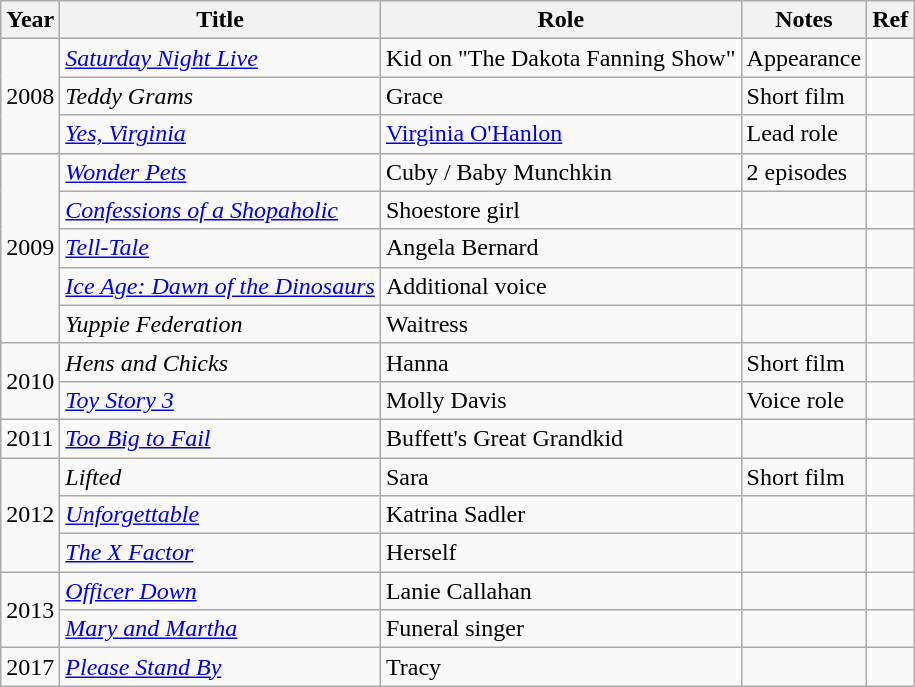<table class="wikitable sortable">
<tr>
<th>Year</th>
<th>Title</th>
<th>Role</th>
<th class="unsortable">Notes</th>
<th>Ref</th>
</tr>
<tr>
<td rowspan="3">2008</td>
<td><em><a href='#'>Saturday Night Live</a></em></td>
<td>Kid on "The Dakota Fanning Show"</td>
<td>Appearance</td>
<td></td>
</tr>
<tr>
<td><em>Teddy Grams</em></td>
<td>Grace</td>
<td>Short film</td>
<td></td>
</tr>
<tr>
<td><em><a href='#'>Yes, Virginia</a></em></td>
<td><a href='#'>Virginia O'Hanlon</a></td>
<td>Lead role</td>
<td></td>
</tr>
<tr>
<td rowspan="5">2009</td>
<td><em><a href='#'>Wonder Pets</a></em></td>
<td>Cuby / Baby Munchkin</td>
<td>2 episodes</td>
<td></td>
</tr>
<tr>
<td><em><a href='#'>Confessions of a Shopaholic</a></em></td>
<td>Shoestore girl</td>
<td></td>
<td></td>
</tr>
<tr>
<td><em><a href='#'>Tell-Tale</a></em></td>
<td>Angela Bernard</td>
<td></td>
<td></td>
</tr>
<tr>
<td><em><a href='#'>Ice Age: Dawn of the Dinosaurs</a></em></td>
<td>Additional voice</td>
<td></td>
<td></td>
</tr>
<tr>
<td><em>Yuppie Federation</em></td>
<td>Waitress</td>
<td></td>
<td></td>
</tr>
<tr>
<td rowspan="2">2010</td>
<td><em>Hens and Chicks</em></td>
<td>Hanna</td>
<td>Short film</td>
<td></td>
</tr>
<tr>
<td><em><a href='#'>Toy Story 3</a></em></td>
<td>Molly Davis</td>
<td>Voice role</td>
<td></td>
</tr>
<tr>
<td>2011</td>
<td><em><a href='#'>Too Big to Fail</a></em></td>
<td>Buffett's Great Grandkid</td>
<td></td>
<td></td>
</tr>
<tr>
<td rowspan="3">2012</td>
<td><em>Lifted</em></td>
<td>Sara</td>
<td>Short film</td>
<td></td>
</tr>
<tr>
<td><em><a href='#'>Unforgettable</a></em></td>
<td>Katrina Sadler</td>
<td></td>
<td></td>
</tr>
<tr>
<td><em><a href='#'>The X Factor</a></em></td>
<td>Herself</td>
<td></td>
<td></td>
</tr>
<tr>
<td rowspan="2">2013</td>
<td><em><a href='#'>Officer Down</a></em></td>
<td>Lanie Callahan</td>
<td></td>
<td></td>
</tr>
<tr>
<td><em><a href='#'>Mary and Martha</a></em></td>
<td>Funeral singer</td>
<td></td>
<td></td>
</tr>
<tr>
<td>2017</td>
<td><em><a href='#'>Please Stand By</a></em></td>
<td>Tracy</td>
<td></td>
<td></td>
</tr>
</table>
